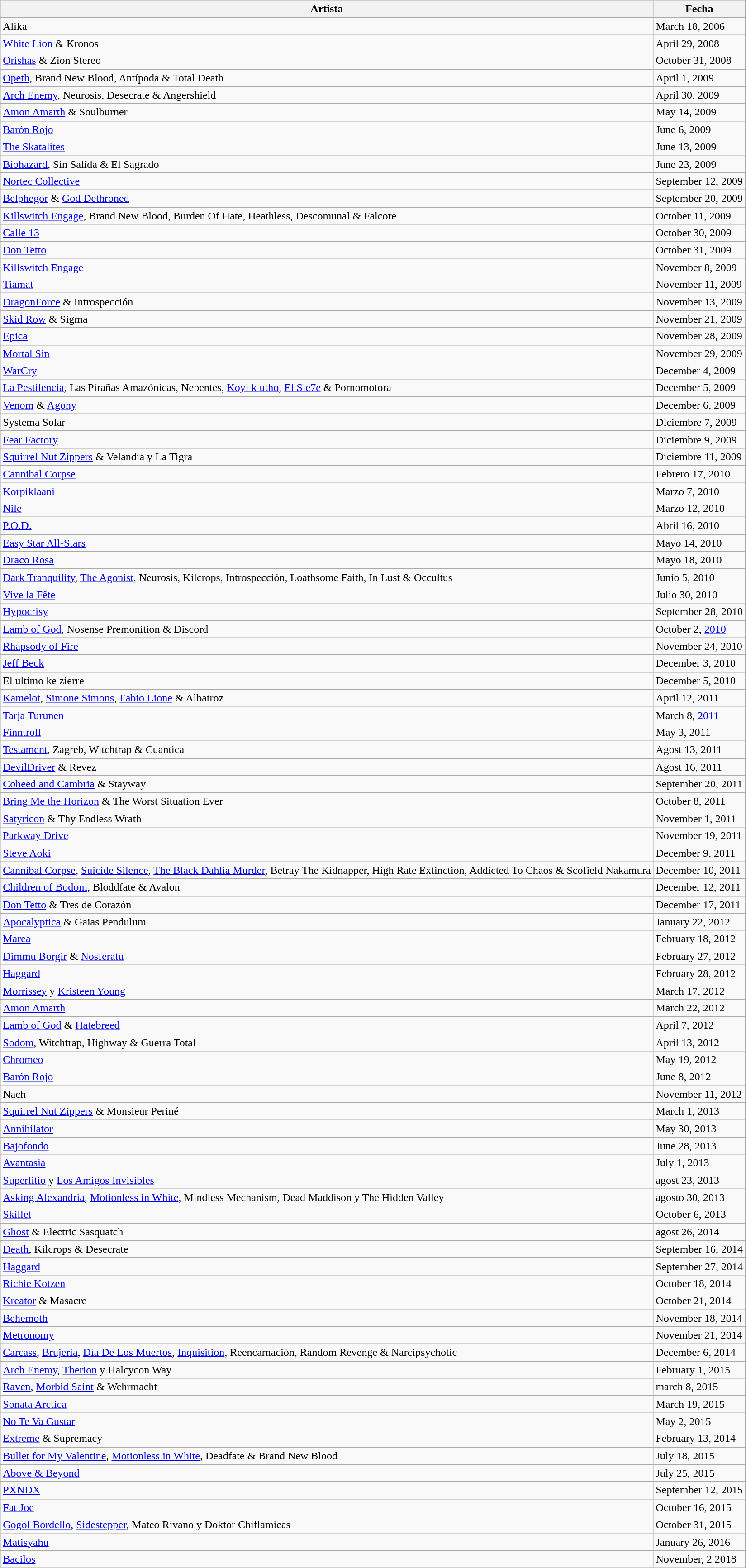<table class="wikitable">
<tr>
<th>Artista</th>
<th>Fecha</th>
</tr>
<tr>
<td>Alika</td>
<td>March 18, 2006</td>
</tr>
<tr>
<td><a href='#'>White Lion</a> & Kronos</td>
<td>April 29, 2008</td>
</tr>
<tr>
<td><a href='#'>Orishas</a> & Zion Stereo</td>
<td>October 31, 2008</td>
</tr>
<tr>
<td><a href='#'>Opeth</a>, Brand New Blood, Antípoda & Total Death</td>
<td>April 1, 2009</td>
</tr>
<tr>
<td><a href='#'>Arch Enemy</a>, Neurosis, Desecrate & Angershield</td>
<td>April 30, 2009</td>
</tr>
<tr>
<td><a href='#'>Amon Amarth</a> & Soulburner</td>
<td>May 14, 2009</td>
</tr>
<tr>
<td><a href='#'>Barón Rojo</a></td>
<td>June 6, 2009</td>
</tr>
<tr>
<td><a href='#'>The Skatalites</a></td>
<td>June 13, 2009</td>
</tr>
<tr>
<td><a href='#'>Biohazard</a>, Sin Salida & El Sagrado</td>
<td>June 23, 2009</td>
</tr>
<tr>
<td><a href='#'>Nortec Collective</a></td>
<td>September 12, 2009</td>
</tr>
<tr>
<td><a href='#'>Belphegor</a> & <a href='#'>God Dethroned</a></td>
<td>September 20, 2009</td>
</tr>
<tr>
<td><a href='#'>Killswitch Engage</a>, Brand New Blood, Burden Of Hate, Heathless, Descomunal & Falcore</td>
<td>October 11, 2009</td>
</tr>
<tr>
<td><a href='#'>Calle 13</a></td>
<td>October 30, 2009</td>
</tr>
<tr>
<td><a href='#'>Don Tetto</a></td>
<td>October 31, 2009</td>
</tr>
<tr>
<td><a href='#'>Killswitch Engage</a></td>
<td>November 8, 2009</td>
</tr>
<tr>
<td><a href='#'>Tiamat</a></td>
<td>November 11, 2009</td>
</tr>
<tr>
<td><a href='#'>DragonForce</a> & Introspección</td>
<td>November 13, 2009</td>
</tr>
<tr>
<td><a href='#'>Skid Row</a> & Sigma</td>
<td>November 21, 2009</td>
</tr>
<tr>
<td><a href='#'>Epica</a></td>
<td>November 28, 2009</td>
</tr>
<tr>
<td><a href='#'>Mortal Sin</a></td>
<td>November 29, 2009</td>
</tr>
<tr>
<td><a href='#'>WarCry</a></td>
<td>December 4, 2009</td>
</tr>
<tr>
<td><a href='#'>La Pestilencia</a>, Las Pirañas Amazónicas, Nepentes, <a href='#'>Koyi k utho</a>, <a href='#'>El Sie7e</a> & Pornomotora</td>
<td>December 5, 2009</td>
</tr>
<tr>
<td><a href='#'>Venom</a> & <a href='#'>Agony</a></td>
<td>December 6, 2009</td>
</tr>
<tr>
<td>Systema Solar</td>
<td>Diciembre 7, 2009</td>
</tr>
<tr>
<td><a href='#'>Fear Factory</a></td>
<td>Diciembre 9, 2009</td>
</tr>
<tr>
<td><a href='#'>Squirrel Nut Zippers</a> & Velandia y La Tigra</td>
<td>Diciembre 11, 2009</td>
</tr>
<tr>
<td><a href='#'>Cannibal Corpse</a></td>
<td>Febrero 17, 2010</td>
</tr>
<tr>
<td><a href='#'>Korpiklaani</a></td>
<td>Marzo 7, 2010</td>
</tr>
<tr>
<td><a href='#'>Nile</a></td>
<td>Marzo 12, 2010</td>
</tr>
<tr>
<td><a href='#'>P.O.D.</a></td>
<td>Abril 16, 2010</td>
</tr>
<tr>
<td><a href='#'>Easy Star All-Stars</a></td>
<td>Mayo 14, 2010</td>
</tr>
<tr>
<td><a href='#'>Draco Rosa</a></td>
<td>Mayo 18, 2010</td>
</tr>
<tr>
<td><a href='#'>Dark Tranquility</a>, <a href='#'>The Agonist</a>, Neurosis, Kilcrops, Introspección, Loathsome Faith, In Lust & Occultus</td>
<td>Junio 5, 2010</td>
</tr>
<tr>
<td><a href='#'>Vive la Fête</a></td>
<td>Julio 30, 2010</td>
</tr>
<tr>
<td><a href='#'>Hypocrisy</a></td>
<td>September 28, 2010</td>
</tr>
<tr>
<td><a href='#'>Lamb of God</a>, Nosense Premonition & Discord</td>
<td>October 2, <a href='#'>2010</a></td>
</tr>
<tr>
<td><a href='#'>Rhapsody of Fire</a></td>
<td>November 24, 2010</td>
</tr>
<tr>
<td><a href='#'>Jeff Beck</a></td>
<td>December 3, 2010</td>
</tr>
<tr>
<td>El ultimo ke zierre</td>
<td>December 5, 2010</td>
</tr>
<tr>
<td><a href='#'>Kamelot</a>, <a href='#'>Simone Simons</a>, <a href='#'>Fabio Lione</a> & Albatroz</td>
<td>April 12, 2011</td>
</tr>
<tr>
<td><a href='#'>Tarja Turunen</a></td>
<td>March 8, <a href='#'>2011</a></td>
</tr>
<tr>
<td><a href='#'>Finntroll</a></td>
<td>May 3, 2011</td>
</tr>
<tr>
<td><a href='#'>Testament</a>, Zagreb, Witchtrap & Cuantica</td>
<td>Agost 13, 2011</td>
</tr>
<tr>
<td><a href='#'>DevilDriver</a> & Revez</td>
<td>Agost 16, 2011</td>
</tr>
<tr>
<td><a href='#'>Coheed and Cambria</a> & Stayway</td>
<td>September 20, 2011</td>
</tr>
<tr>
<td><a href='#'>Bring Me the Horizon</a> & The Worst Situation Ever</td>
<td>October 8, 2011</td>
</tr>
<tr>
<td><a href='#'>Satyricon</a> & Thy Endless Wrath</td>
<td>November 1, 2011</td>
</tr>
<tr>
<td><a href='#'>Parkway Drive</a></td>
<td>November 19, 2011</td>
</tr>
<tr>
<td><a href='#'>Steve Aoki</a></td>
<td>December 9, 2011</td>
</tr>
<tr>
<td><a href='#'>Cannibal Corpse</a>, <a href='#'>Suicide Silence</a>, <a href='#'>The Black Dahlia Murder</a>, Betray The Kidnapper, High Rate Extinction, Addicted To Chaos & Scofield Nakamura</td>
<td>December 10, 2011</td>
</tr>
<tr>
<td><a href='#'>Children of Bodom</a>, Bloddfate & Avalon</td>
<td>December 12, 2011</td>
</tr>
<tr>
<td><a href='#'>Don Tetto</a> & Tres de Corazón</td>
<td>December 17, 2011</td>
</tr>
<tr>
<td><a href='#'>Apocalyptica</a> & Gaias Pendulum</td>
<td>January 22, 2012</td>
</tr>
<tr>
<td><a href='#'>Marea</a></td>
<td>February 18, 2012</td>
</tr>
<tr>
<td><a href='#'>Dimmu Borgir</a> & <a href='#'>Nosferatu</a></td>
<td>February 27, 2012</td>
</tr>
<tr>
<td><a href='#'>Haggard</a></td>
<td>February 28, 2012</td>
</tr>
<tr>
<td><a href='#'>Morrissey</a> y <a href='#'>Kristeen Young</a></td>
<td>March 17, 2012</td>
</tr>
<tr>
<td><a href='#'>Amon Amarth</a></td>
<td>March 22, 2012</td>
</tr>
<tr>
<td><a href='#'>Lamb of God</a> & <a href='#'>Hatebreed</a></td>
<td>April 7, 2012</td>
</tr>
<tr>
<td><a href='#'>Sodom</a>, Witchtrap, Highway & Guerra Total</td>
<td>April 13, 2012</td>
</tr>
<tr>
<td><a href='#'>Chromeo</a></td>
<td>May 19, 2012</td>
</tr>
<tr>
<td><a href='#'>Barón Rojo</a></td>
<td>June 8, 2012</td>
</tr>
<tr>
<td>Nach</td>
<td>November 11, 2012</td>
</tr>
<tr>
<td><a href='#'>Squirrel Nut Zippers</a> & Monsieur Periné</td>
<td>March 1, 2013</td>
</tr>
<tr>
<td><a href='#'>Annihilator</a></td>
<td>May 30, 2013</td>
</tr>
<tr>
<td><a href='#'>Bajofondo</a></td>
<td>June 28, 2013</td>
</tr>
<tr>
<td><a href='#'>Avantasia</a></td>
<td>July 1, 2013</td>
</tr>
<tr>
<td><a href='#'>Superlitio</a> y <a href='#'>Los Amigos Invisibles</a></td>
<td>agost 23, 2013</td>
</tr>
<tr>
<td><a href='#'>Asking Alexandria</a>, <a href='#'>Motionless in White</a>, Mindless Mechanism, Dead Maddison y The Hidden Valley</td>
<td>agosto 30, 2013</td>
</tr>
<tr>
<td><a href='#'>Skillet</a></td>
<td>October 6, 2013</td>
</tr>
<tr>
<td><a href='#'>Ghost</a> & Electric Sasquatch</td>
<td>agost 26, 2014</td>
</tr>
<tr>
<td><a href='#'>Death</a>, Kilcrops & Desecrate</td>
<td>September 16, 2014</td>
</tr>
<tr>
<td><a href='#'>Haggard</a></td>
<td>September 27, 2014</td>
</tr>
<tr>
<td><a href='#'>Richie Kotzen</a></td>
<td>October 18, 2014</td>
</tr>
<tr>
<td><a href='#'>Kreator</a> & Masacre</td>
<td>October 21, 2014</td>
</tr>
<tr>
<td><a href='#'>Behemoth</a></td>
<td>November 18, 2014</td>
</tr>
<tr>
<td><a href='#'>Metronomy</a></td>
<td>November 21, 2014</td>
</tr>
<tr>
<td><a href='#'>Carcass</a>, <a href='#'>Brujeria</a>, <a href='#'>Día De Los Muertos</a>, <a href='#'>Inquisition</a>, Reencarnación, Random Revenge & Narcipsychotic</td>
<td>December 6, 2014</td>
</tr>
<tr>
<td><a href='#'>Arch Enemy</a>, <a href='#'>Therion</a> y Halcycon Way</td>
<td>February 1, 2015</td>
</tr>
<tr>
<td><a href='#'>Raven</a>, <a href='#'>Morbid Saint</a> &  Wehrmacht</td>
<td>march 8, 2015</td>
</tr>
<tr>
<td><a href='#'>Sonata Arctica</a></td>
<td>March 19, 2015</td>
</tr>
<tr>
<td><a href='#'>No Te Va Gustar</a></td>
<td>May 2, 2015</td>
</tr>
<tr>
<td><a href='#'>Extreme</a> & Supremacy</td>
<td>February 13, 2014</td>
</tr>
<tr>
<td><a href='#'>Bullet for My Valentine</a>, <a href='#'>Motionless in White</a>, Deadfate & Brand New Blood</td>
<td>July 18, 2015</td>
</tr>
<tr>
<td><a href='#'>Above & Beyond</a></td>
<td>July 25, 2015</td>
</tr>
<tr>
<td><a href='#'>PXNDX</a></td>
<td>September 12, 2015</td>
</tr>
<tr>
<td><a href='#'>Fat Joe</a></td>
<td>October 16, 2015</td>
</tr>
<tr>
<td><a href='#'>Gogol Bordello</a>, <a href='#'>Sidestepper</a>, Mateo Rivano y Doktor Chiflamicas</td>
<td>October 31, 2015</td>
</tr>
<tr>
<td><a href='#'>Matisyahu</a></td>
<td>January 26, 2016</td>
</tr>
<tr>
<td><a href='#'>Bacilos</a></td>
<td>November, 2 2018</td>
</tr>
</table>
